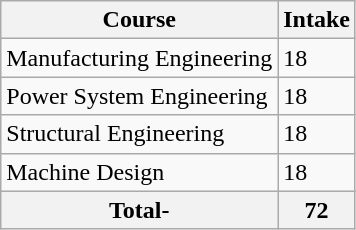<table class="wikitable" border="1">
<tr>
<th>Course</th>
<th>Intake</th>
</tr>
<tr>
<td>Manufacturing Engineering</td>
<td>18</td>
</tr>
<tr>
<td>Power System Engineering</td>
<td>18</td>
</tr>
<tr>
<td>Structural Engineering</td>
<td>18</td>
</tr>
<tr>
<td>Machine Design</td>
<td>18</td>
</tr>
<tr>
<th>Total-</th>
<th>72</th>
</tr>
</table>
